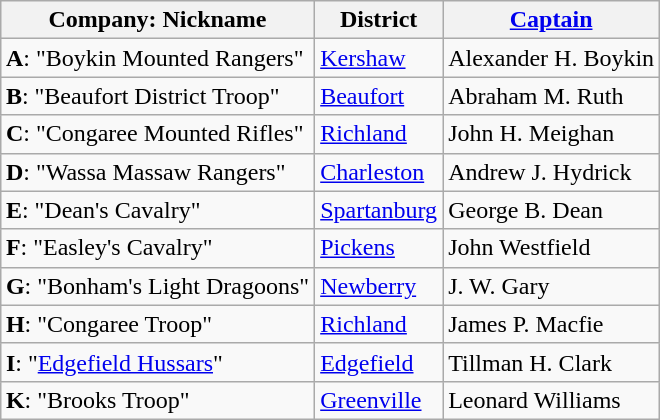<table border="1" class="wikitable" style="margin: 1em auto 1em auto;">
<tr>
<th>Company: Nickname</th>
<th>District</th>
<th><a href='#'>Captain</a></th>
</tr>
<tr>
<td><strong>A</strong>: "Boykin Mounted Rangers"</td>
<td><a href='#'>Kershaw</a></td>
<td>Alexander H. Boykin</td>
</tr>
<tr>
<td><strong>B</strong>: "Beaufort District Troop"</td>
<td><a href='#'>Beaufort</a></td>
<td>Abraham M. Ruth</td>
</tr>
<tr>
<td><strong>C</strong>: "Congaree Mounted Rifles"</td>
<td><a href='#'>Richland</a></td>
<td>John H. Meighan</td>
</tr>
<tr>
<td><strong>D</strong>: "Wassa Massaw Rangers"</td>
<td><a href='#'>Charleston</a></td>
<td>Andrew J. Hydrick</td>
</tr>
<tr>
<td><strong>E</strong>: "Dean's Cavalry"</td>
<td><a href='#'>Spartanburg</a></td>
<td>George B. Dean</td>
</tr>
<tr>
<td><strong>F</strong>: "Easley's Cavalry"</td>
<td><a href='#'>Pickens</a></td>
<td>John Westfield</td>
</tr>
<tr>
<td><strong>G</strong>: "Bonham's Light Dragoons"</td>
<td><a href='#'>Newberry</a></td>
<td>J. W. Gary</td>
</tr>
<tr>
<td><strong>H</strong>: "Congaree Troop"</td>
<td><a href='#'>Richland</a></td>
<td>James P. Macfie</td>
</tr>
<tr>
<td><strong>I</strong>: "<a href='#'>Edgefield Hussars</a>"</td>
<td><a href='#'>Edgefield</a></td>
<td>Tillman H. Clark</td>
</tr>
<tr>
<td><strong>K</strong>: "Brooks Troop"</td>
<td><a href='#'>Greenville</a></td>
<td>Leonard Williams</td>
</tr>
</table>
